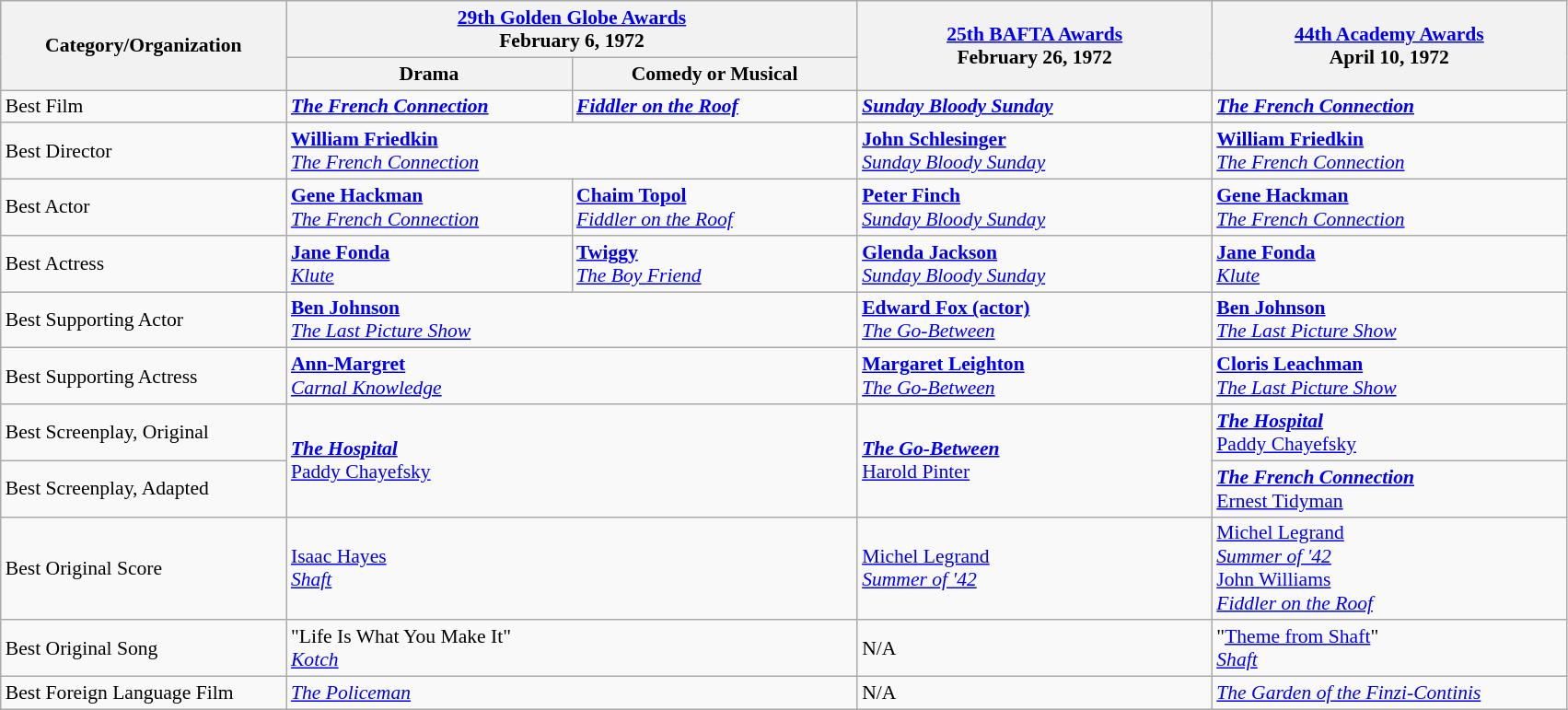<table class="wikitable" style="font-size: 90%;">
<tr>
<th rowspan=2 width=200>Category/Organization</th>
<th colspan=2 width=250><a href='#'>29th Golden Globe Awards</a><br>February 6, 1972</th>
<th rowspan=2 width=250><a href='#'>25th BAFTA Awards</a><br>February 26, 1972</th>
<th rowspan=2 width=250><a href='#'>44th Academy Awards</a><br>April 10, 1972</th>
</tr>
<tr>
<th width=200>Drama</th>
<th width=200>Comedy or Musical</th>
</tr>
<tr>
<td>Best Film</td>
<td><strong><em><a href='#'>The French Connection</a></em></strong></td>
<td><strong><em><a href='#'>Fiddler on the Roof</a></em></strong></td>
<td><strong><em><a href='#'>Sunday Bloody Sunday</a></em></strong></td>
<td><strong><em><a href='#'>The French Connection</a></em></strong></td>
</tr>
<tr>
<td>Best Director</td>
<td colspan=2><strong><a href='#'>William Friedkin</a></strong><br><em><a href='#'>The French Connection</a></em></td>
<td><strong><a href='#'>John Schlesinger</a></strong><br><em><a href='#'>Sunday Bloody Sunday</a></em></td>
<td><strong><a href='#'>William Friedkin</a></strong><br><em><a href='#'>The French Connection</a></em></td>
</tr>
<tr>
<td>Best Actor</td>
<td><strong><a href='#'>Gene Hackman</a></strong><br><em><a href='#'>The French Connection</a></em></td>
<td><strong><a href='#'>Chaim Topol</a></strong><br><em><a href='#'>Fiddler on the Roof</a></em></td>
<td><strong><a href='#'>Peter Finch</a></strong><br><em><a href='#'>Sunday Bloody Sunday</a></em></td>
<td><strong><a href='#'>Gene Hackman</a></strong><br><em><a href='#'>The French Connection</a></em></td>
</tr>
<tr>
<td>Best Actress</td>
<td><strong><a href='#'>Jane Fonda</a></strong><br><em><a href='#'>Klute</a></em></td>
<td><strong><a href='#'>Twiggy</a></strong><br><em><a href='#'>The Boy Friend</a></em></td>
<td><strong><a href='#'>Glenda Jackson</a></strong><br><em><a href='#'>Sunday Bloody Sunday</a></em></td>
<td><strong><a href='#'>Jane Fonda</a></strong><br><em><a href='#'>Klute</a></em></td>
</tr>
<tr>
<td>Best Supporting Actor</td>
<td colspan=2><strong><a href='#'>Ben Johnson</a></strong><br><em><a href='#'>The Last Picture Show</a></em></td>
<td><strong><a href='#'>Edward Fox (actor)</a></strong><br><em><a href='#'>The Go-Between</a></em></td>
<td><strong><a href='#'>Ben Johnson</a></strong><br><em><a href='#'>The Last Picture Show</a></em></td>
</tr>
<tr>
<td>Best Supporting Actress</td>
<td colspan=2><strong><a href='#'>Ann-Margret</a></strong><br><em><a href='#'>Carnal Knowledge</a></em></td>
<td><strong><a href='#'>Margaret Leighton</a></strong><br><em><a href='#'>The Go-Between</a></em></td>
<td><strong><a href='#'>Cloris Leachman</a></strong><br><em><a href='#'>The Last Picture Show</a></em></td>
</tr>
<tr>
<td>Best Screenplay, Original</td>
<td rowspan=2 colspan=2><strong><em><a href='#'>The Hospital</a></em></strong><br><a href='#'>Paddy Chayefsky</a></td>
<td rowspan=2><strong><em><a href='#'>The Go-Between</a></em></strong><br><a href='#'>Harold Pinter</a></td>
<td><strong><em><a href='#'>The Hospital</a></em></strong><br><a href='#'>Paddy Chayefsky</a></td>
</tr>
<tr>
<td>Best Screenplay, Adapted</td>
<td><strong><em><a href='#'>The French Connection</a></em></strong><br><a href='#'>Ernest Tidyman</a></td>
</tr>
<tr>
<td>Best Original Score</td>
<td colspan="2"><a href='#'>Isaac Hayes</a><br><em><a href='#'>Shaft</a></em></td>
<td><a href='#'>Michel Legrand</a><br><em><a href='#'>Summer of '42</a></em></td>
<td><a href='#'>Michel Legrand</a><br><em><a href='#'>Summer of '42</a></em><br><a href='#'>John Williams</a><br><em><a href='#'>Fiddler on the Roof</a></em></td>
</tr>
<tr>
<td>Best Original Song</td>
<td colspan="2">"Life Is What You Make It"<br><em><a href='#'>Kotch</a></em></td>
<td>N/A</td>
<td>"<a href='#'>Theme from Shaft</a>"<br><em><a href='#'>Shaft</a></em></td>
</tr>
<tr>
<td>Best Foreign Language Film</td>
<td colspan="2"><em><a href='#'>The Policeman</a></em></td>
<td>N/A</td>
<td><em><a href='#'>The Garden of the Finzi-Continis</a></em></td>
</tr>
</table>
